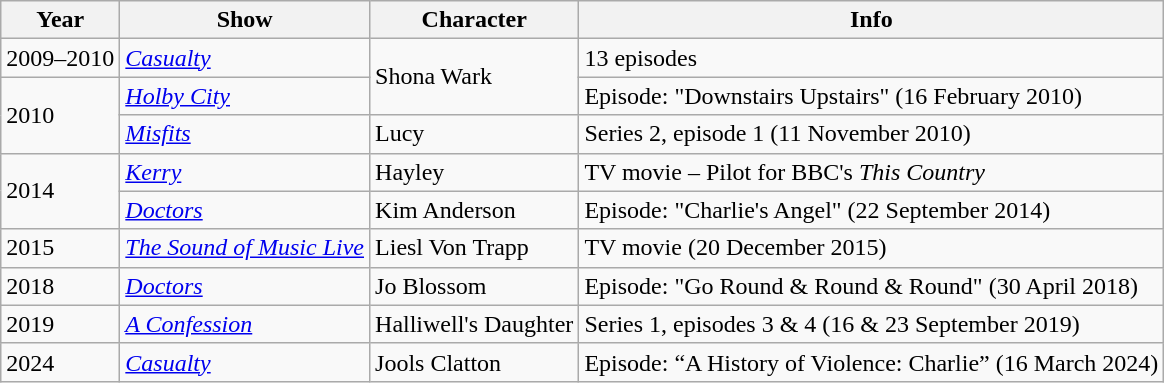<table class="wikitable">
<tr>
<th>Year</th>
<th>Show</th>
<th>Character</th>
<th>Info</th>
</tr>
<tr>
<td>2009–2010</td>
<td><em><a href='#'>Casualty</a></em></td>
<td rowspan=2>Shona Wark</td>
<td>13 episodes</td>
</tr>
<tr>
<td rowspan=2>2010</td>
<td><em><a href='#'>Holby City</a></em></td>
<td>Episode: "Downstairs Upstairs" (16 February 2010)</td>
</tr>
<tr>
<td><em><a href='#'>Misfits</a></em></td>
<td>Lucy</td>
<td>Series 2, episode 1 (11 November 2010)</td>
</tr>
<tr>
<td rowspan=2>2014</td>
<td><em><a href='#'>Kerry</a></em></td>
<td>Hayley</td>
<td>TV movie – Pilot for BBC's <em>This Country</em></td>
</tr>
<tr>
<td><em><a href='#'>Doctors</a></em></td>
<td>Kim Anderson</td>
<td>Episode: "Charlie's Angel" (22 September 2014)</td>
</tr>
<tr>
<td>2015</td>
<td><em><a href='#'>The Sound of Music Live</a></em></td>
<td>Liesl Von Trapp</td>
<td>TV movie (20 December 2015)</td>
</tr>
<tr>
<td>2018</td>
<td><em><a href='#'>Doctors</a></em></td>
<td>Jo Blossom</td>
<td>Episode: "Go Round & Round & Round" (30 April 2018)</td>
</tr>
<tr>
<td>2019</td>
<td><em><a href='#'>A Confession</a></em></td>
<td>Halliwell's Daughter</td>
<td>Series 1, episodes 3 & 4 (16 & 23 September 2019)</td>
</tr>
<tr>
<td>2024</td>
<td><em><a href='#'>Casualty</a></em></td>
<td rowspan=2>Jools Clatton</td>
<td>Episode: “A History of Violence: Charlie” (16 March 2024)</td>
</tr>
</table>
